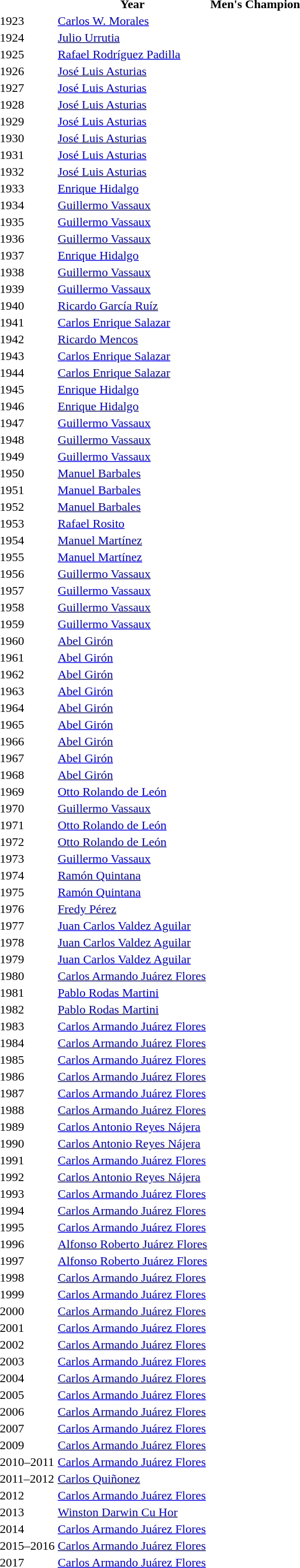<table>
<tr>
<td valign="top"><br></td>
<th>Year</th>
<th>Men's Champion</th>
</tr>
<tr>
<td>1923</td>
<td><a href='#'>Carlos W. Morales</a></td>
</tr>
<tr>
<td>1924</td>
<td><a href='#'>Julio Urrutia</a></td>
</tr>
<tr>
<td>1925</td>
<td><a href='#'>Rafael Rodríguez Padilla</a></td>
</tr>
<tr>
<td>1926</td>
<td><a href='#'>José Luis Asturias</a></td>
</tr>
<tr>
<td>1927</td>
<td><a href='#'>José Luis Asturias</a></td>
</tr>
<tr>
<td>1928</td>
<td><a href='#'>José Luis Asturias</a></td>
</tr>
<tr>
<td>1929</td>
<td><a href='#'>José Luis Asturias</a></td>
</tr>
<tr>
<td>1930</td>
<td><a href='#'>José Luis Asturias</a></td>
</tr>
<tr>
<td>1931</td>
<td><a href='#'>José Luis Asturias</a></td>
</tr>
<tr>
<td>1932</td>
<td><a href='#'>José Luis Asturias</a></td>
</tr>
<tr>
<td>1933</td>
<td><a href='#'>Enrique Hidalgo</a></td>
</tr>
<tr>
<td>1934</td>
<td><a href='#'>Guillermo Vassaux</a></td>
</tr>
<tr>
<td>1935</td>
<td><a href='#'>Guillermo Vassaux</a></td>
</tr>
<tr>
<td>1936</td>
<td><a href='#'>Guillermo Vassaux</a></td>
</tr>
<tr>
<td>1937</td>
<td><a href='#'>Enrique Hidalgo</a></td>
</tr>
<tr>
<td>1938</td>
<td><a href='#'>Guillermo Vassaux</a></td>
</tr>
<tr>
<td>1939</td>
<td><a href='#'>Guillermo Vassaux</a></td>
</tr>
<tr>
<td>1940</td>
<td><a href='#'>Ricardo García Ruíz</a></td>
</tr>
<tr>
<td>1941</td>
<td><a href='#'>Carlos Enrique Salazar</a></td>
</tr>
<tr>
<td>1942</td>
<td><a href='#'>Ricardo Mencos</a></td>
</tr>
<tr>
<td>1943</td>
<td><a href='#'>Carlos Enrique Salazar</a></td>
</tr>
<tr>
<td>1944</td>
<td><a href='#'>Carlos Enrique Salazar</a></td>
</tr>
<tr>
<td>1945</td>
<td><a href='#'>Enrique Hidalgo</a></td>
</tr>
<tr>
<td>1946</td>
<td><a href='#'>Enrique Hidalgo</a></td>
</tr>
<tr>
<td>1947</td>
<td><a href='#'>Guillermo Vassaux</a></td>
</tr>
<tr>
<td>1948</td>
<td><a href='#'>Guillermo Vassaux</a></td>
</tr>
<tr>
<td>1949</td>
<td><a href='#'>Guillermo Vassaux</a></td>
</tr>
<tr>
<td>1950</td>
<td><a href='#'>Manuel Barbales</a></td>
</tr>
<tr>
<td>1951</td>
<td><a href='#'>Manuel Barbales</a></td>
</tr>
<tr>
<td>1952</td>
<td><a href='#'>Manuel Barbales</a></td>
</tr>
<tr>
<td>1953</td>
<td><a href='#'>Rafael Rosito</a></td>
</tr>
<tr>
<td>1954</td>
<td><a href='#'>Manuel Martínez</a></td>
</tr>
<tr>
<td>1955</td>
<td><a href='#'>Manuel Martínez</a></td>
</tr>
<tr>
<td>1956</td>
<td><a href='#'>Guillermo Vassaux</a></td>
</tr>
<tr>
<td>1957</td>
<td><a href='#'>Guillermo Vassaux</a></td>
</tr>
<tr>
<td>1958</td>
<td><a href='#'>Guillermo Vassaux</a></td>
</tr>
<tr>
<td>1959</td>
<td><a href='#'>Guillermo Vassaux</a></td>
</tr>
<tr>
<td>1960</td>
<td><a href='#'>Abel Girón</a></td>
</tr>
<tr>
<td>1961</td>
<td><a href='#'>Abel Girón</a></td>
</tr>
<tr>
<td>1962</td>
<td><a href='#'>Abel Girón</a></td>
</tr>
<tr>
<td>1963</td>
<td><a href='#'>Abel Girón</a></td>
</tr>
<tr>
<td>1964</td>
<td><a href='#'>Abel Girón</a></td>
</tr>
<tr>
<td>1965</td>
<td><a href='#'>Abel Girón</a></td>
</tr>
<tr>
<td>1966</td>
<td><a href='#'>Abel Girón</a></td>
</tr>
<tr>
<td>1967</td>
<td><a href='#'>Abel Girón</a></td>
</tr>
<tr>
<td>1968</td>
<td><a href='#'>Abel Girón</a></td>
</tr>
<tr>
<td>1969</td>
<td><a href='#'>Otto Rolando de León</a></td>
</tr>
<tr>
<td>1970</td>
<td><a href='#'>Guillermo Vassaux</a></td>
</tr>
<tr>
<td>1971</td>
<td><a href='#'>Otto Rolando de León</a></td>
</tr>
<tr>
<td>1972</td>
<td><a href='#'>Otto Rolando de León</a></td>
</tr>
<tr>
<td>1973</td>
<td><a href='#'>Guillermo Vassaux</a></td>
</tr>
<tr>
<td>1974</td>
<td><a href='#'>Ramón Quintana</a></td>
</tr>
<tr>
<td>1975</td>
<td><a href='#'>Ramón Quintana</a></td>
</tr>
<tr>
<td>1976</td>
<td><a href='#'>Fredy Pérez</a></td>
</tr>
<tr>
<td>1977</td>
<td><a href='#'>Juan Carlos Valdez Aguilar</a></td>
</tr>
<tr>
<td>1978</td>
<td><a href='#'>Juan Carlos Valdez Aguilar</a></td>
</tr>
<tr>
<td>1979</td>
<td><a href='#'>Juan Carlos Valdez Aguilar</a></td>
</tr>
<tr>
<td>1980</td>
<td><a href='#'>Carlos Armando Juárez Flores</a></td>
</tr>
<tr>
<td>1981</td>
<td><a href='#'>Pablo Rodas Martini</a></td>
</tr>
<tr>
<td>1982</td>
<td><a href='#'>Pablo Rodas Martini</a></td>
</tr>
<tr>
<td>1983</td>
<td><a href='#'>Carlos Armando Juárez Flores</a></td>
</tr>
<tr>
<td>1984</td>
<td><a href='#'>Carlos Armando Juárez Flores</a></td>
</tr>
<tr>
<td>1985</td>
<td><a href='#'>Carlos Armando Juárez Flores</a></td>
</tr>
<tr>
<td>1986</td>
<td><a href='#'>Carlos Armando Juárez Flores</a></td>
</tr>
<tr>
<td>1987</td>
<td><a href='#'>Carlos Armando Juárez Flores</a></td>
</tr>
<tr>
<td>1988</td>
<td><a href='#'>Carlos Armando Juárez Flores</a></td>
</tr>
<tr>
<td>1989</td>
<td><a href='#'>Carlos Antonio Reyes Nájera</a></td>
</tr>
<tr>
<td>1990</td>
<td><a href='#'>Carlos Antonio Reyes Nájera</a></td>
</tr>
<tr>
<td>1991</td>
<td><a href='#'>Carlos Armando Juárez Flores</a></td>
</tr>
<tr>
<td>1992</td>
<td><a href='#'>Carlos Antonio Reyes Nájera</a></td>
</tr>
<tr>
<td>1993</td>
<td><a href='#'>Carlos Armando Juárez Flores</a></td>
</tr>
<tr>
<td>1994</td>
<td><a href='#'>Carlos Armando Juárez Flores</a></td>
</tr>
<tr>
<td>1995</td>
<td><a href='#'>Carlos Armando Juárez Flores</a></td>
</tr>
<tr>
<td>1996</td>
<td><a href='#'>Alfonso Roberto Juárez Flores</a></td>
</tr>
<tr>
<td>1997</td>
<td><a href='#'>Alfonso Roberto Juárez Flores</a></td>
</tr>
<tr>
<td>1998</td>
<td><a href='#'>Carlos Armando Juárez Flores</a></td>
</tr>
<tr>
<td>1999</td>
<td><a href='#'>Carlos Armando Juárez Flores</a></td>
</tr>
<tr>
<td>2000</td>
<td><a href='#'>Carlos Armando Juárez Flores</a></td>
</tr>
<tr>
<td>2001</td>
<td><a href='#'>Carlos Armando Juárez Flores</a></td>
</tr>
<tr>
<td>2002</td>
<td><a href='#'>Carlos Armando Juárez Flores</a></td>
</tr>
<tr>
<td>2003</td>
<td><a href='#'>Carlos Armando Juárez Flores</a></td>
</tr>
<tr>
<td>2004</td>
<td><a href='#'>Carlos Armando Juárez Flores</a></td>
</tr>
<tr>
<td>2005</td>
<td><a href='#'>Carlos Armando Juárez Flores</a></td>
</tr>
<tr>
<td>2006</td>
<td><a href='#'>Carlos Armando Juárez Flores</a></td>
</tr>
<tr>
<td>2007</td>
<td><a href='#'>Carlos Armando Juárez Flores</a></td>
</tr>
<tr>
<td>2009</td>
<td><a href='#'>Carlos Armando Juárez Flores</a></td>
</tr>
<tr>
<td>2010–2011</td>
<td><a href='#'>Carlos Armando Juárez Flores</a></td>
</tr>
<tr>
<td>2011–2012</td>
<td><a href='#'>Carlos Quiñonez</a></td>
</tr>
<tr>
<td>2012</td>
<td><a href='#'>Carlos Armando Juárez Flores</a></td>
</tr>
<tr>
<td>2013</td>
<td><a href='#'>Winston Darwin Cu Hor</a></td>
</tr>
<tr>
<td>2014</td>
<td><a href='#'>Carlos Armando Juárez Flores</a></td>
</tr>
<tr>
<td>2015–2016</td>
<td><a href='#'>Carlos Armando Juárez Flores</a></td>
</tr>
<tr>
<td>2017</td>
<td><a href='#'>Carlos Armando Juárez Flores</a></td>
</tr>
</table>
